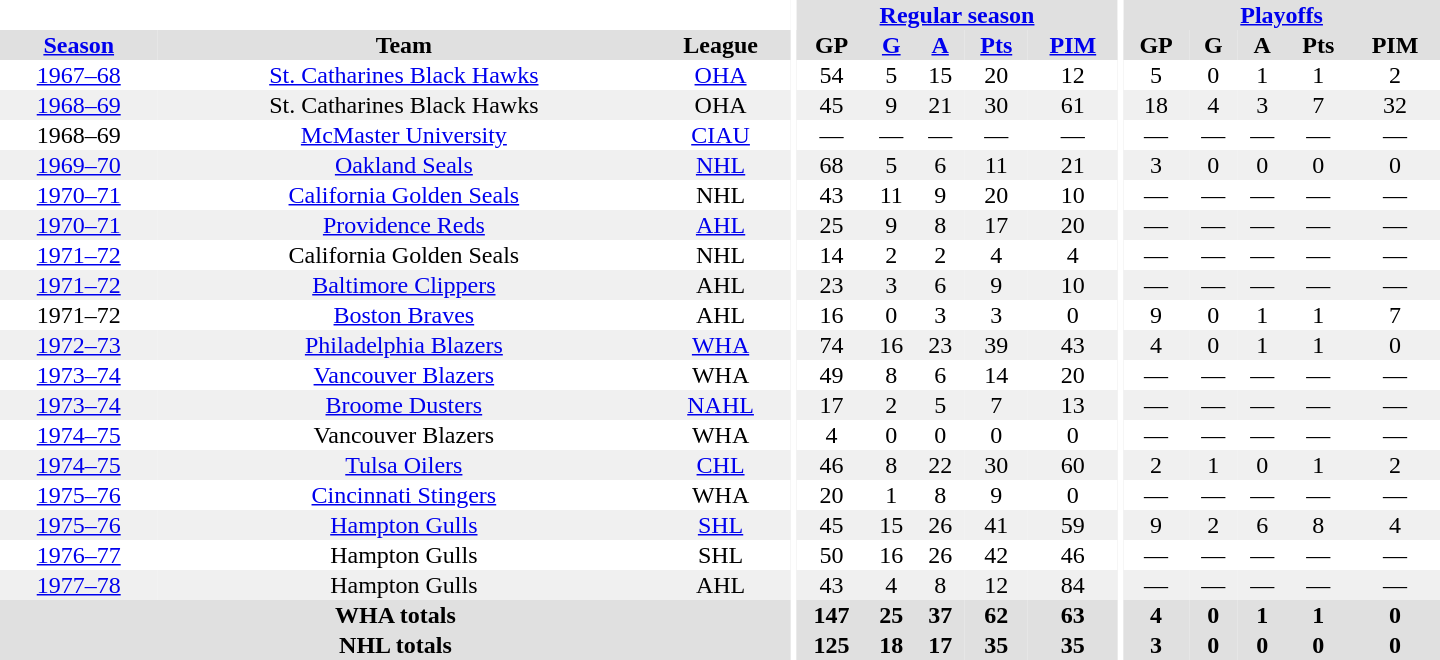<table border="0" cellpadding="1" cellspacing="0" style="text-align:center; width:60em">
<tr bgcolor="#e0e0e0">
<th colspan="3" bgcolor="#ffffff"></th>
<th rowspan="100" bgcolor="#ffffff"></th>
<th colspan="5"><a href='#'>Regular season</a></th>
<th rowspan="100" bgcolor="#ffffff"></th>
<th colspan="5"><a href='#'>Playoffs</a></th>
</tr>
<tr bgcolor="#e0e0e0">
<th><a href='#'>Season</a></th>
<th>Team</th>
<th>League</th>
<th>GP</th>
<th><a href='#'>G</a></th>
<th><a href='#'>A</a></th>
<th><a href='#'>Pts</a></th>
<th><a href='#'>PIM</a></th>
<th>GP</th>
<th>G</th>
<th>A</th>
<th>Pts</th>
<th>PIM</th>
</tr>
<tr>
<td><a href='#'>1967–68</a></td>
<td><a href='#'>St. Catharines Black Hawks</a></td>
<td><a href='#'>OHA</a></td>
<td>54</td>
<td>5</td>
<td>15</td>
<td>20</td>
<td>12</td>
<td>5</td>
<td>0</td>
<td>1</td>
<td>1</td>
<td>2</td>
</tr>
<tr bgcolor="#f0f0f0">
<td><a href='#'>1968–69</a></td>
<td>St. Catharines Black Hawks</td>
<td>OHA</td>
<td>45</td>
<td>9</td>
<td>21</td>
<td>30</td>
<td>61</td>
<td>18</td>
<td>4</td>
<td>3</td>
<td>7</td>
<td>32</td>
</tr>
<tr>
<td>1968–69</td>
<td><a href='#'>McMaster University</a></td>
<td><a href='#'>CIAU</a></td>
<td>—</td>
<td>—</td>
<td>—</td>
<td>—</td>
<td>—</td>
<td>—</td>
<td>—</td>
<td>—</td>
<td>—</td>
<td>—</td>
</tr>
<tr bgcolor="#f0f0f0">
<td><a href='#'>1969–70</a></td>
<td><a href='#'>Oakland Seals</a></td>
<td><a href='#'>NHL</a></td>
<td>68</td>
<td>5</td>
<td>6</td>
<td>11</td>
<td>21</td>
<td>3</td>
<td>0</td>
<td>0</td>
<td>0</td>
<td>0</td>
</tr>
<tr>
<td><a href='#'>1970–71</a></td>
<td><a href='#'>California Golden Seals</a></td>
<td>NHL</td>
<td>43</td>
<td>11</td>
<td>9</td>
<td>20</td>
<td>10</td>
<td>—</td>
<td>—</td>
<td>—</td>
<td>—</td>
<td>—</td>
</tr>
<tr bgcolor="#f0f0f0">
<td><a href='#'>1970–71</a></td>
<td><a href='#'>Providence Reds</a></td>
<td><a href='#'>AHL</a></td>
<td>25</td>
<td>9</td>
<td>8</td>
<td>17</td>
<td>20</td>
<td>—</td>
<td>—</td>
<td>—</td>
<td>—</td>
<td>—</td>
</tr>
<tr>
<td><a href='#'>1971–72</a></td>
<td>California Golden Seals</td>
<td>NHL</td>
<td>14</td>
<td>2</td>
<td>2</td>
<td>4</td>
<td>4</td>
<td>—</td>
<td>—</td>
<td>—</td>
<td>—</td>
<td>—</td>
</tr>
<tr bgcolor="#f0f0f0">
<td><a href='#'>1971–72</a></td>
<td><a href='#'>Baltimore Clippers</a></td>
<td>AHL</td>
<td>23</td>
<td>3</td>
<td>6</td>
<td>9</td>
<td>10</td>
<td>—</td>
<td>—</td>
<td>—</td>
<td>—</td>
<td>—</td>
</tr>
<tr>
<td>1971–72</td>
<td><a href='#'>Boston Braves</a></td>
<td>AHL</td>
<td>16</td>
<td>0</td>
<td>3</td>
<td>3</td>
<td>0</td>
<td>9</td>
<td>0</td>
<td>1</td>
<td>1</td>
<td>7</td>
</tr>
<tr bgcolor="#f0f0f0">
<td><a href='#'>1972–73</a></td>
<td><a href='#'>Philadelphia Blazers</a></td>
<td><a href='#'>WHA</a></td>
<td>74</td>
<td>16</td>
<td>23</td>
<td>39</td>
<td>43</td>
<td>4</td>
<td>0</td>
<td>1</td>
<td>1</td>
<td>0</td>
</tr>
<tr>
<td><a href='#'>1973–74</a></td>
<td><a href='#'>Vancouver Blazers</a></td>
<td>WHA</td>
<td>49</td>
<td>8</td>
<td>6</td>
<td>14</td>
<td>20</td>
<td>—</td>
<td>—</td>
<td>—</td>
<td>—</td>
<td>—</td>
</tr>
<tr bgcolor="#f0f0f0">
<td><a href='#'>1973–74</a></td>
<td><a href='#'>Broome Dusters</a></td>
<td><a href='#'>NAHL</a></td>
<td>17</td>
<td>2</td>
<td>5</td>
<td>7</td>
<td>13</td>
<td>—</td>
<td>—</td>
<td>—</td>
<td>—</td>
<td>—</td>
</tr>
<tr>
<td><a href='#'>1974–75</a></td>
<td>Vancouver Blazers</td>
<td>WHA</td>
<td>4</td>
<td>0</td>
<td>0</td>
<td>0</td>
<td>0</td>
<td>—</td>
<td>—</td>
<td>—</td>
<td>—</td>
<td>—</td>
</tr>
<tr bgcolor="#f0f0f0">
<td><a href='#'>1974–75</a></td>
<td><a href='#'>Tulsa Oilers</a></td>
<td><a href='#'>CHL</a></td>
<td>46</td>
<td>8</td>
<td>22</td>
<td>30</td>
<td>60</td>
<td>2</td>
<td>1</td>
<td>0</td>
<td>1</td>
<td>2</td>
</tr>
<tr>
<td><a href='#'>1975–76</a></td>
<td><a href='#'>Cincinnati Stingers</a></td>
<td>WHA</td>
<td>20</td>
<td>1</td>
<td>8</td>
<td>9</td>
<td>0</td>
<td>—</td>
<td>—</td>
<td>—</td>
<td>—</td>
<td>—</td>
</tr>
<tr bgcolor="#f0f0f0">
<td><a href='#'>1975–76</a></td>
<td><a href='#'>Hampton Gulls</a></td>
<td><a href='#'>SHL</a></td>
<td>45</td>
<td>15</td>
<td>26</td>
<td>41</td>
<td>59</td>
<td>9</td>
<td>2</td>
<td>6</td>
<td>8</td>
<td>4</td>
</tr>
<tr>
<td><a href='#'>1976–77</a></td>
<td>Hampton Gulls</td>
<td>SHL</td>
<td>50</td>
<td>16</td>
<td>26</td>
<td>42</td>
<td>46</td>
<td>—</td>
<td>—</td>
<td>—</td>
<td>—</td>
<td>—</td>
</tr>
<tr bgcolor="#f0f0f0">
<td><a href='#'>1977–78</a></td>
<td>Hampton Gulls</td>
<td>AHL</td>
<td>43</td>
<td>4</td>
<td>8</td>
<td>12</td>
<td>84</td>
<td>—</td>
<td>—</td>
<td>—</td>
<td>—</td>
<td>—</td>
</tr>
<tr bgcolor="#e0e0e0">
<th colspan="3">WHA totals</th>
<th>147</th>
<th>25</th>
<th>37</th>
<th>62</th>
<th>63</th>
<th>4</th>
<th>0</th>
<th>1</th>
<th>1</th>
<th>0</th>
</tr>
<tr bgcolor="#e0e0e0">
<th colspan="3">NHL totals</th>
<th>125</th>
<th>18</th>
<th>17</th>
<th>35</th>
<th>35</th>
<th>3</th>
<th>0</th>
<th>0</th>
<th>0</th>
<th>0</th>
</tr>
</table>
